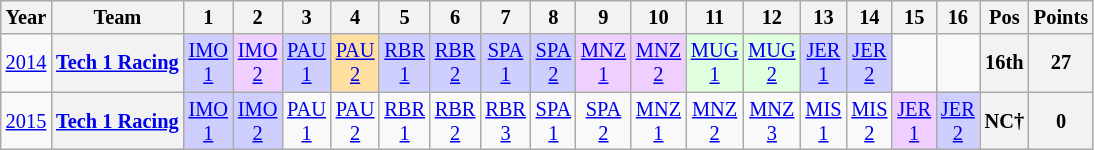<table class="wikitable" style="text-align:center; font-size:85%">
<tr>
<th>Year</th>
<th>Team</th>
<th>1</th>
<th>2</th>
<th>3</th>
<th>4</th>
<th>5</th>
<th>6</th>
<th>7</th>
<th>8</th>
<th>9</th>
<th>10</th>
<th>11</th>
<th>12</th>
<th>13</th>
<th>14</th>
<th>15</th>
<th>16</th>
<th>Pos</th>
<th>Points</th>
</tr>
<tr>
<td><a href='#'>2014</a></td>
<th><a href='#'>Tech 1 Racing</a></th>
<td style="background:#CFCFFF;"><a href='#'>IMO<br>1</a><br></td>
<td style="background:#EFCFFF;"><a href='#'>IMO<br>2</a><br></td>
<td style="background:#CFCFFF;"><a href='#'>PAU<br>1</a><br></td>
<td style="background:#FFDF9F;"><a href='#'>PAU<br>2</a><br></td>
<td style="background:#CFCFFF;"><a href='#'>RBR<br>1</a><br></td>
<td style="background:#CFCFFF;"><a href='#'>RBR<br>2</a><br></td>
<td style="background:#CFCFFF;"><a href='#'>SPA<br>1</a><br></td>
<td style="background:#CFCFFF;"><a href='#'>SPA<br>2</a><br></td>
<td style="background:#EFCFFF;"><a href='#'>MNZ<br>1</a><br></td>
<td style="background:#EFCFFF;"><a href='#'>MNZ<br>2</a><br></td>
<td style="background:#DFFFDF;"><a href='#'>MUG<br>1</a><br></td>
<td style="background:#DFFFDF;"><a href='#'>MUG<br>2</a><br></td>
<td style="background:#CFCFFF;"><a href='#'>JER<br>1</a><br></td>
<td style="background:#CFCFFF;"><a href='#'>JER<br>2</a><br></td>
<td></td>
<td></td>
<th>16th</th>
<th>27</th>
</tr>
<tr>
<td><a href='#'>2015</a></td>
<th><a href='#'>Tech 1 Racing</a></th>
<td style="background:#CFCFFF;"><a href='#'>IMO<br>1</a><br></td>
<td style="background:#CFCFFF;"><a href='#'>IMO<br>2</a><br></td>
<td><a href='#'>PAU<br>1</a></td>
<td><a href='#'>PAU<br>2</a></td>
<td><a href='#'>RBR<br>1</a></td>
<td><a href='#'>RBR<br>2</a></td>
<td><a href='#'>RBR<br>3</a></td>
<td><a href='#'>SPA<br>1</a></td>
<td><a href='#'>SPA<br>2</a></td>
<td><a href='#'>MNZ<br>1</a></td>
<td><a href='#'>MNZ<br>2</a></td>
<td><a href='#'>MNZ<br>3</a></td>
<td><a href='#'>MIS<br>1</a></td>
<td><a href='#'>MIS<br>2</a></td>
<td style="background:#EFCFFF;"><a href='#'>JER<br>1</a><br></td>
<td style="background:#CFCFFF;"><a href='#'>JER<br>2</a><br></td>
<th>NC†</th>
<th>0</th>
</tr>
</table>
